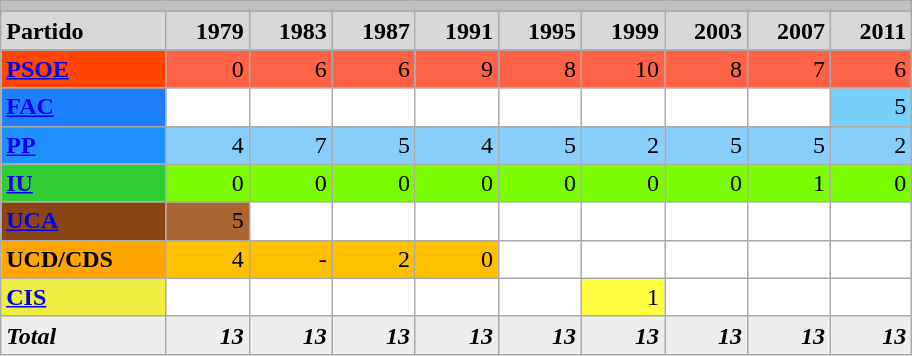<table class=wikitable>
<tr>
<td colspan=10 width="600px" bgcolor="#C0C0C0"></td>
</tr>
<tr bgcolor="#D8D8D8">
<td><strong>Partido</strong></td>
<td align="right"><strong>1979</strong></td>
<td align="right"><strong>1983</strong></td>
<td align="right"><strong>1987</strong></td>
<td align="right"><strong>1991</strong></td>
<td align="right"><strong>1995</strong></td>
<td align="right"><strong>1999</strong></td>
<td align="right"><strong>2003</strong></td>
<td align="right"><strong>2007</strong></td>
<td align="right"><strong>2011</strong></td>
</tr>
<tr>
<td bgcolor="#FF4500"><strong><a href='#'>PSOE</a></strong></td>
<td bgcolor="#FF6347" align="right">0</td>
<td bgcolor="#FF6347" align="right">6</td>
<td bgcolor="#FF6347" align="right">6</td>
<td bgcolor="#FF6347" align="right">9</td>
<td bgcolor="#FF6347" align="right">8</td>
<td bgcolor="#FF6347" align="right">10</td>
<td bgcolor="#FF6347" align="right">8</td>
<td bgcolor="#FF6347" align="right">7</td>
<td bgcolor="#FF6347" align="right">6</td>
</tr>
<tr>
<td bgcolor="#1E80FF"><strong><a href='#'>FAC</a></strong></td>
<td bgcolor="#FFFFFF" align="right"></td>
<td bgcolor="#FFFFFF" align="right"></td>
<td bgcolor="#FFFFFF" align="right"></td>
<td bgcolor="#FFFFFF" align="right"></td>
<td bgcolor="#FFFFFF" align="right"></td>
<td bgcolor="#FFFFFF" align="right"></td>
<td bgcolor="#FFFFFF" align="right"></td>
<td bgcolor="#FFFFFF" align="right"></td>
<td bgcolor="#76CEFA" align="right">5</td>
</tr>
<tr>
<td bgcolor="#1E90FF"><strong><a href='#'>PP</a></strong></td>
<td bgcolor="#87CEFA" align="right">4</td>
<td bgcolor="#87CEFA" align="right">7</td>
<td bgcolor="#87CEFA" align="right">5</td>
<td bgcolor="#87CEFA" align="right">4</td>
<td bgcolor="#87CEFA" align="right">5</td>
<td bgcolor="#87CEFA" align="right">2</td>
<td bgcolor="#87CEFA" align="right">5</td>
<td bgcolor="#87CEFA" align="right">5</td>
<td bgcolor="#87CEFA" align="right">2</td>
</tr>
<tr>
<td bgcolor="#32CD32"><strong><a href='#'>IU</a></strong></td>
<td bgcolor="#7CFC00" align="right">0</td>
<td bgcolor="#7CFC00" align="right">0</td>
<td bgcolor="#7CFC00" align="right">0</td>
<td bgcolor="#7CFC00" align="right">0</td>
<td bgcolor="#7CFC00" align="right">0</td>
<td bgcolor="#7CFC00" align="right">0</td>
<td bgcolor="#7CFC00" align="right">0</td>
<td bgcolor="#7CFC00" align="right">1</td>
<td bgcolor="#7CFC00" align="right">0</td>
</tr>
<tr>
<td bgcolor="#8B4513"><strong><a href='#'>UCA</a></strong></td>
<td bgcolor="#AB6533" align="right">5</td>
<td bgcolor="#ffffff" align="right"></td>
<td bgcolor="#ffffff" align="right"></td>
<td bgcolor="#ffffff" align="right"></td>
<td bgcolor="#ffffff" align="right"></td>
<td bgcolor="#ffffff" align="right"></td>
<td bgcolor="#ffffff" align="right"></td>
<td bgcolor="#ffffff" align="right"></td>
<td bgcolor="#ffffff" align="right"></td>
</tr>
<tr>
<td bgcolor="#FFA500"><strong>UCD/CDS</strong></td>
<td bgcolor="#ffC000" align="right">4</td>
<td bgcolor="#ffC000" align="right">-</td>
<td bgcolor="#ffC000" align="right">2</td>
<td bgcolor="#ffC000" align="right">0</td>
<td bgcolor="#ffffff" align="right"></td>
<td bgcolor="#ffffff" align="right"></td>
<td bgcolor="#ffffff" align="right"></td>
<td bgcolor="#ffffff" align="right"></td>
<td bgcolor="#ffffff" align="right"></td>
</tr>
<tr>
<td bgcolor="#EEEE42"><strong><a href='#'>CIS</a></strong></td>
<td bgcolor="#FFFFff"  align="right"></td>
<td bgcolor="#FFFFff"  align="right"></td>
<td bgcolor="#FFFFff"  align="right"></td>
<td bgcolor="#FFFFff"  align="right"></td>
<td bgcolor="#FFFFff"  align="right"></td>
<td bgcolor="#FFFF42"  align="right">1</td>
<td bgcolor="#FFFFff"  align="right"></td>
<td bgcolor="#FFFFff"  align="right"></td>
<td bgcolor="#FFFFff"  align="right"></td>
</tr>
<tr bgcolor="#EEEEEE">
<td><strong><em>Total</em></strong></td>
<td align="right"><strong><em>13</em></strong></td>
<td align="right"><strong><em>13</em></strong></td>
<td align="right"><strong><em>13</em></strong></td>
<td align="right"><strong><em>13</em></strong></td>
<td align="right"><strong><em>13</em></strong></td>
<td align="right"><strong><em>13</em></strong></td>
<td align="right"><strong><em>13</em></strong></td>
<td align="right"><strong><em>13</em></strong></td>
<td align="right"><strong><em>13</em></strong></td>
</tr>
</table>
